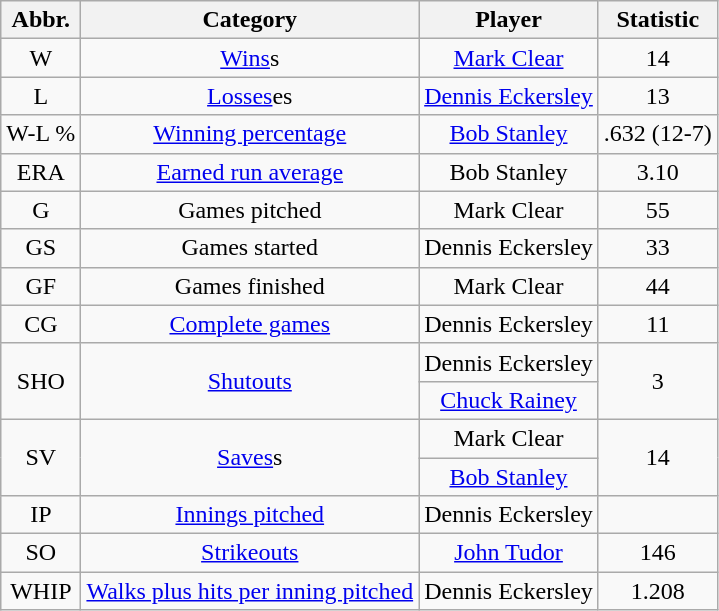<table class="wikitable sortable" style="text-align:center;">
<tr>
<th>Abbr.</th>
<th>Category</th>
<th>Player</th>
<th>Statistic</th>
</tr>
<tr>
<td>W</td>
<td><a href='#'>Wins</a>s</td>
<td><a href='#'>Mark Clear</a></td>
<td>14</td>
</tr>
<tr>
<td>L</td>
<td><a href='#'>Losses</a>es</td>
<td><a href='#'>Dennis Eckersley</a></td>
<td>13</td>
</tr>
<tr>
<td>W-L %</td>
<td><a href='#'>Winning percentage</a></td>
<td><a href='#'>Bob Stanley</a></td>
<td>.632 (12-7)</td>
</tr>
<tr>
<td>ERA</td>
<td><a href='#'>Earned run average</a></td>
<td>Bob Stanley</td>
<td>3.10</td>
</tr>
<tr>
<td>G</td>
<td>Games pitched</td>
<td>Mark Clear</td>
<td>55</td>
</tr>
<tr>
<td>GS</td>
<td>Games started</td>
<td>Dennis Eckersley</td>
<td>33</td>
</tr>
<tr>
<td>GF</td>
<td>Games finished</td>
<td>Mark Clear</td>
<td>44</td>
</tr>
<tr>
<td>CG</td>
<td><a href='#'>Complete games</a></td>
<td>Dennis Eckersley</td>
<td>11</td>
</tr>
<tr>
<td rowspan=2>SHO</td>
<td rowspan=2><a href='#'>Shutouts</a></td>
<td>Dennis Eckersley</td>
<td rowspan=2>3</td>
</tr>
<tr>
<td><a href='#'>Chuck Rainey</a></td>
</tr>
<tr>
<td rowspan=2>SV</td>
<td rowspan=2><a href='#'>Saves</a>s</td>
<td>Mark Clear</td>
<td rowspan=2>14</td>
</tr>
<tr>
<td><a href='#'>Bob Stanley</a></td>
</tr>
<tr>
<td>IP</td>
<td><a href='#'>Innings pitched</a></td>
<td>Dennis Eckersley</td>
<td></td>
</tr>
<tr>
<td>SO</td>
<td><a href='#'>Strikeouts</a></td>
<td><a href='#'>John Tudor</a></td>
<td>146</td>
</tr>
<tr>
<td>WHIP</td>
<td><a href='#'>Walks plus hits per inning pitched</a></td>
<td>Dennis Eckersley</td>
<td>1.208</td>
</tr>
</table>
